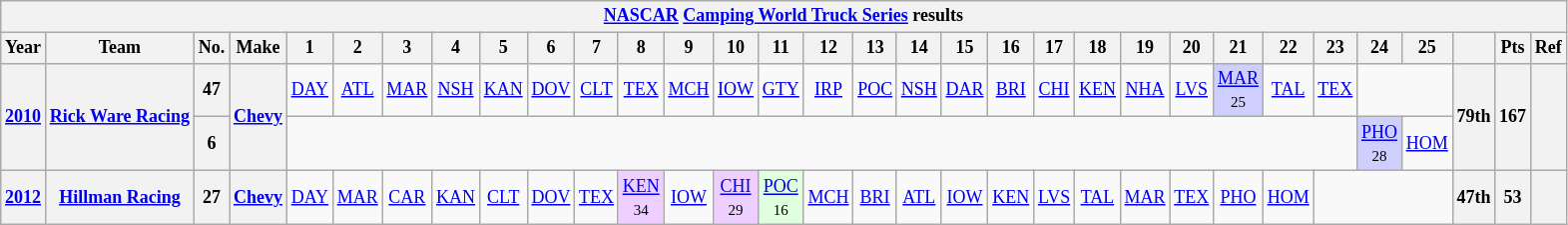<table class="wikitable" style="text-align:center; font-size:75%">
<tr>
<th colspan=45><a href='#'>NASCAR</a> <a href='#'>Camping World Truck Series</a> results</th>
</tr>
<tr>
<th>Year</th>
<th>Team</th>
<th>No.</th>
<th>Make</th>
<th>1</th>
<th>2</th>
<th>3</th>
<th>4</th>
<th>5</th>
<th>6</th>
<th>7</th>
<th>8</th>
<th>9</th>
<th>10</th>
<th>11</th>
<th>12</th>
<th>13</th>
<th>14</th>
<th>15</th>
<th>16</th>
<th>17</th>
<th>18</th>
<th>19</th>
<th>20</th>
<th>21</th>
<th>22</th>
<th>23</th>
<th>24</th>
<th>25</th>
<th></th>
<th>Pts</th>
<th>Ref</th>
</tr>
<tr>
<th rowspan=2><a href='#'>2010</a></th>
<th rowspan=2><a href='#'>Rick Ware Racing</a></th>
<th>47</th>
<th rowspan=2><a href='#'>Chevy</a></th>
<td><a href='#'>DAY</a></td>
<td><a href='#'>ATL</a></td>
<td><a href='#'>MAR</a></td>
<td><a href='#'>NSH</a></td>
<td><a href='#'>KAN</a></td>
<td><a href='#'>DOV</a></td>
<td><a href='#'>CLT</a></td>
<td><a href='#'>TEX</a></td>
<td><a href='#'>MCH</a></td>
<td><a href='#'>IOW</a></td>
<td><a href='#'>GTY</a></td>
<td><a href='#'>IRP</a></td>
<td><a href='#'>POC</a></td>
<td><a href='#'>NSH</a></td>
<td><a href='#'>DAR</a></td>
<td><a href='#'>BRI</a></td>
<td><a href='#'>CHI</a></td>
<td><a href='#'>KEN</a></td>
<td><a href='#'>NHA</a></td>
<td><a href='#'>LVS</a></td>
<td style="background:#CFCFFF;"><a href='#'>MAR</a><br><small>25</small></td>
<td><a href='#'>TAL</a></td>
<td><a href='#'>TEX</a></td>
<td colspan=2></td>
<th rowspan=2>79th</th>
<th rowspan=2>167</th>
<th rowspan=2></th>
</tr>
<tr>
<th>6</th>
<td colspan=23></td>
<td style="background:#CFCFFF;"><a href='#'>PHO</a><br><small>28</small></td>
<td><a href='#'>HOM</a></td>
</tr>
<tr>
<th><a href='#'>2012</a></th>
<th><a href='#'>Hillman Racing</a></th>
<th>27</th>
<th><a href='#'>Chevy</a></th>
<td><a href='#'>DAY</a></td>
<td><a href='#'>MAR</a></td>
<td><a href='#'>CAR</a></td>
<td><a href='#'>KAN</a></td>
<td><a href='#'>CLT</a></td>
<td><a href='#'>DOV</a></td>
<td><a href='#'>TEX</a></td>
<td style="background:#EFCFFF;"><a href='#'>KEN</a><br><small>34</small></td>
<td><a href='#'>IOW</a></td>
<td style="background:#EFCFFF;"><a href='#'>CHI</a><br><small>29</small></td>
<td style="background:#DFFFDF;"><a href='#'>POC</a><br><small>16</small></td>
<td><a href='#'>MCH</a></td>
<td><a href='#'>BRI</a></td>
<td><a href='#'>ATL</a></td>
<td><a href='#'>IOW</a></td>
<td><a href='#'>KEN</a></td>
<td><a href='#'>LVS</a></td>
<td><a href='#'>TAL</a></td>
<td><a href='#'>MAR</a></td>
<td><a href='#'>TEX</a></td>
<td><a href='#'>PHO</a></td>
<td><a href='#'>HOM</a></td>
<td colspan=3></td>
<th>47th</th>
<th>53</th>
<th></th>
</tr>
</table>
